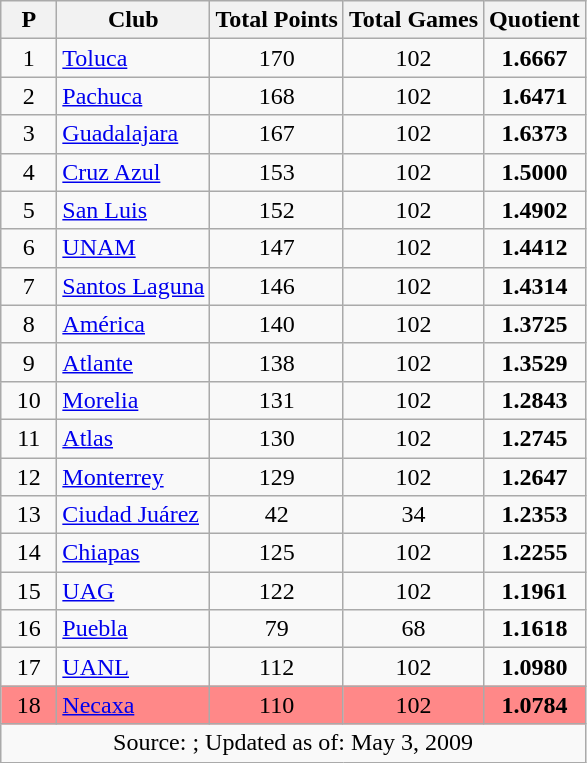<table class="wikitable">
<tr>
<th width="30">P</th>
<th>Club</th>
<th>Total Points</th>
<th>Total Games</th>
<th>Quotient</th>
</tr>
<tr>
<td align=center>1</td>
<td><a href='#'>Toluca</a></td>
<td align=center>170</td>
<td align=center>102</td>
<td align=center><strong>1.6667</strong></td>
</tr>
<tr>
<td align=center>2</td>
<td><a href='#'>Pachuca</a></td>
<td align=center>168</td>
<td align=center>102</td>
<td align=center><strong>1.6471</strong></td>
</tr>
<tr>
<td align=center>3</td>
<td><a href='#'>Guadalajara</a></td>
<td align=center>167</td>
<td align=center>102</td>
<td align=center><strong>1.6373</strong></td>
</tr>
<tr>
<td align=center>4</td>
<td><a href='#'>Cruz Azul</a></td>
<td align=center>153</td>
<td align=center>102</td>
<td align=center><strong>1.5000</strong></td>
</tr>
<tr>
<td align=center>5</td>
<td><a href='#'>San Luis</a></td>
<td align=center>152</td>
<td align=center>102</td>
<td align=center><strong>1.4902</strong></td>
</tr>
<tr>
<td align=center>6</td>
<td><a href='#'>UNAM</a></td>
<td align=center>147</td>
<td align=center>102</td>
<td align=center><strong>1.4412</strong></td>
</tr>
<tr>
<td align=center>7</td>
<td><a href='#'>Santos Laguna</a></td>
<td align=center>146</td>
<td align=center>102</td>
<td align=center><strong>1.4314</strong></td>
</tr>
<tr>
<td align=center>8</td>
<td><a href='#'>América</a></td>
<td align=center>140</td>
<td align=center>102</td>
<td align=center><strong>1.3725</strong></td>
</tr>
<tr>
<td align=center>9</td>
<td><a href='#'>Atlante</a></td>
<td align=center>138</td>
<td align=center>102</td>
<td align=center><strong>1.3529</strong></td>
</tr>
<tr>
<td align=center>10</td>
<td><a href='#'>Morelia</a></td>
<td align=center>131</td>
<td align=center>102</td>
<td align=center><strong>1.2843</strong></td>
</tr>
<tr>
<td align=center>11</td>
<td><a href='#'>Atlas</a></td>
<td align=center>130</td>
<td align=center>102</td>
<td align=center><strong>1.2745</strong></td>
</tr>
<tr>
<td align=center>12</td>
<td><a href='#'>Monterrey</a></td>
<td align=center>129</td>
<td align=center>102</td>
<td align=center><strong>1.2647</strong></td>
</tr>
<tr>
<td align=center>13</td>
<td><a href='#'>Ciudad Juárez</a></td>
<td align=center>42</td>
<td align=center>34</td>
<td align=center><strong>1.2353</strong></td>
</tr>
<tr>
<td align=center>14</td>
<td><a href='#'>Chiapas</a></td>
<td align=center>125</td>
<td align=center>102</td>
<td align=center><strong>1.2255</strong></td>
</tr>
<tr>
<td align=center>15</td>
<td><a href='#'>UAG</a></td>
<td align=center>122</td>
<td align=center>102</td>
<td align=center><strong>1.1961</strong></td>
</tr>
<tr>
<td align=center>16</td>
<td><a href='#'>Puebla</a></td>
<td align=center>79</td>
<td align=center>68</td>
<td align=center><strong>1.1618</strong></td>
</tr>
<tr>
<td align=center>17</td>
<td><a href='#'>UANL</a></td>
<td align=center>112</td>
<td align=center>102</td>
<td align=center><strong>1.0980</strong></td>
</tr>
<tr>
<td bgcolor=FF8888 align=center>18</td>
<td bgcolor=FF8888><a href='#'>Necaxa</a></td>
<td bgcolor=FF8888 align=center>110</td>
<td bgcolor=FF8888 align=center>102</td>
<td bgcolor=FF8888 align=center><strong>1.0784</strong></td>
</tr>
<tr>
<td colspan="5" style="text-align:center;">Source: ; Updated as of: May 3, 2009</td>
</tr>
</table>
